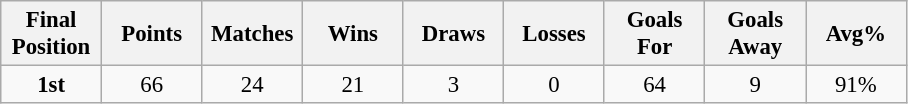<table class="wikitable" style="font-size: 95%; text-align: center;">
<tr>
<th width=60>Final Position</th>
<th width=60>Points</th>
<th width=60>Matches</th>
<th width=60>Wins</th>
<th width=60>Draws</th>
<th width=60>Losses</th>
<th width=60>Goals For</th>
<th width=60>Goals Away</th>
<th width=60>Avg%</th>
</tr>
<tr>
<td><strong>1st</strong></td>
<td>66</td>
<td>24</td>
<td>21</td>
<td>3</td>
<td>0</td>
<td>64</td>
<td>9</td>
<td>91%</td>
</tr>
</table>
